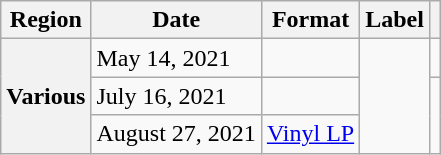<table class="wikitable plainrowheaders">
<tr>
<th scope="col">Region</th>
<th scope="col">Date</th>
<th scope="col">Format</th>
<th scope="col">Label</th>
<th scope="col"></th>
</tr>
<tr>
<th scope="row" rowspan="3">Various</th>
<td>May 14, 2021</td>
<td></td>
<td rowspan="3"></td>
<td align="center"></td>
</tr>
<tr>
<td>July 16, 2021</td>
<td></td>
<td rowspan="2"></td>
</tr>
<tr>
<td>August 27, 2021</td>
<td><a href='#'>Vinyl LP</a></td>
</tr>
</table>
